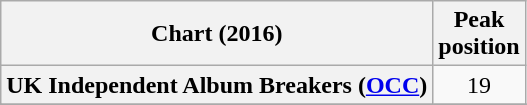<table class="wikitable plainrowheaders sortable">
<tr>
<th scope="col">Chart (2016)</th>
<th scope="col">Peak<br>position</th>
</tr>
<tr>
<th scope="row">UK Independent Album Breakers (<a href='#'>OCC</a>)</th>
<td align=center>19</td>
</tr>
<tr>
</tr>
<tr>
</tr>
<tr>
</tr>
</table>
